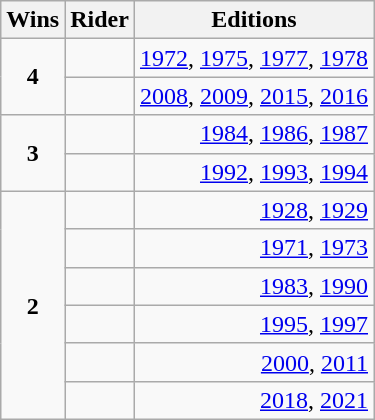<table class="wikitable">
<tr>
<th>Wins</th>
<th>Rider</th>
<th>Editions</th>
</tr>
<tr>
<td align=center rowspan=2><strong>4</strong></td>
<td></td>
<td align=right><a href='#'>1972</a>, <a href='#'>1975</a>, <a href='#'>1977</a>, <a href='#'>1978</a></td>
</tr>
<tr>
<td></td>
<td align=right><a href='#'>2008</a>, <a href='#'>2009</a>, <a href='#'>2015</a>, <a href='#'>2016</a></td>
</tr>
<tr>
<td align=center rowspan=2><strong>3</strong></td>
<td></td>
<td align=right><a href='#'>1984</a>, <a href='#'>1986</a>, <a href='#'>1987</a></td>
</tr>
<tr>
<td></td>
<td align=right><a href='#'>1992</a>, <a href='#'>1993</a>, <a href='#'>1994</a></td>
</tr>
<tr>
<td align=center rowspan=6><strong>2</strong></td>
<td></td>
<td align=right><a href='#'>1928</a>, <a href='#'>1929</a></td>
</tr>
<tr>
<td></td>
<td align=right><a href='#'>1971</a>, <a href='#'>1973</a></td>
</tr>
<tr>
<td></td>
<td align=right><a href='#'>1983</a>, <a href='#'>1990</a></td>
</tr>
<tr>
<td></td>
<td align=right><a href='#'>1995</a>, <a href='#'>1997</a></td>
</tr>
<tr>
<td></td>
<td align=right><a href='#'>2000</a>, <a href='#'>2011</a></td>
</tr>
<tr>
<td></td>
<td align=right><a href='#'>2018</a>, <a href='#'>2021</a></td>
</tr>
</table>
